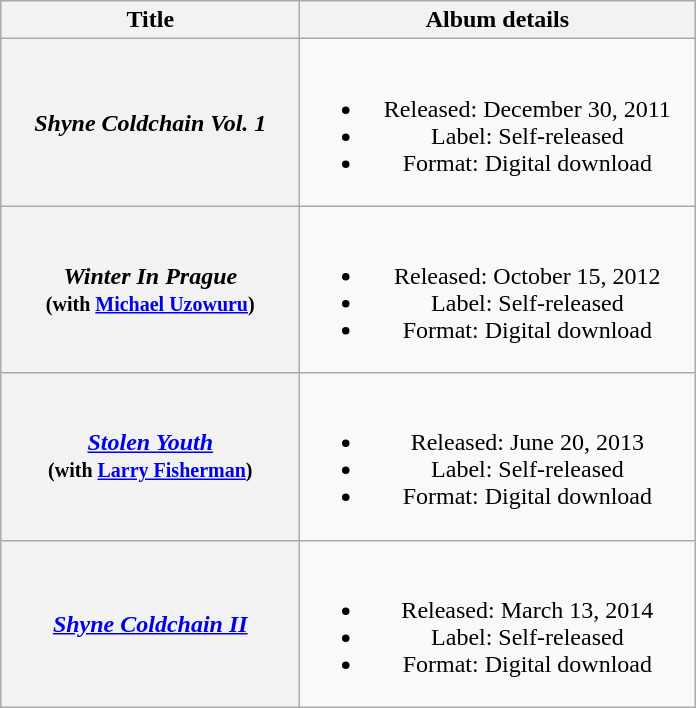<table class="wikitable plainrowheaders" style="text-align:center;">
<tr>
<th scope="col" style="width:12em;">Title</th>
<th scope="col" style="width:16em;">Album details</th>
</tr>
<tr>
<th scope="row"><em>Shyne Coldchain Vol. 1</em></th>
<td><br><ul><li>Released: December 30, 2011</li><li>Label: Self-released</li><li>Format: Digital download</li></ul></td>
</tr>
<tr>
<th scope="row"><em>Winter In Prague</em><br><small>(with <a href='#'>Michael Uzowuru</a>)</small></th>
<td><br><ul><li>Released: October 15, 2012</li><li>Label: Self-released</li><li>Format: Digital download</li></ul></td>
</tr>
<tr>
<th scope="row"><em><a href='#'>Stolen Youth</a></em> <br><small>(with <a href='#'>Larry Fisherman</a>)</small></th>
<td><br><ul><li>Released: June 20, 2013</li><li>Label: Self-released</li><li>Format: Digital download</li></ul></td>
</tr>
<tr>
<th scope="row"><em><a href='#'>Shyne Coldchain II</a></em></th>
<td><br><ul><li>Released: March 13, 2014</li><li>Label: Self-released</li><li>Format: Digital download</li></ul></td>
</tr>
</table>
